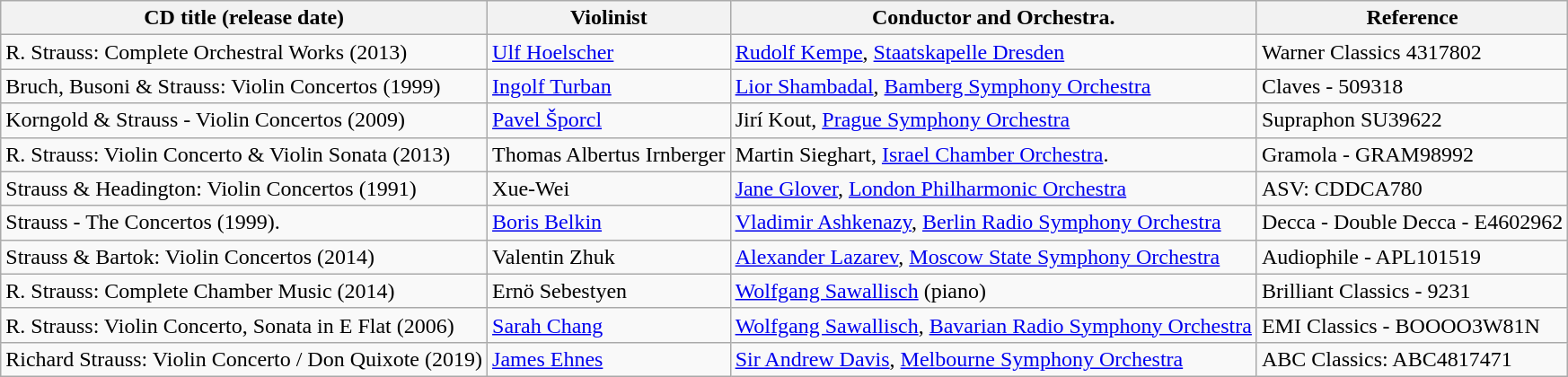<table class="wikitable">
<tr>
<th bgcolor=ececec>CD title (release date)</th>
<th bgcolor=ececec>Violinist</th>
<th bgcolor=ececec>Conductor and Orchestra.</th>
<th bgcolor=ececec>Reference</th>
</tr>
<tr>
<td>R. Strauss: Complete Orchestral Works (2013)</td>
<td><a href='#'>Ulf Hoelscher</a></td>
<td><a href='#'>Rudolf Kempe</a>, <a href='#'>Staatskapelle Dresden</a></td>
<td>Warner Classics 4317802</td>
</tr>
<tr>
<td>Bruch, Busoni & Strauss: Violin Concertos (1999)</td>
<td><a href='#'>Ingolf Turban</a></td>
<td><a href='#'>Lior Shambadal</a>, <a href='#'>Bamberg Symphony Orchestra</a></td>
<td>Claves - 509318</td>
</tr>
<tr>
<td>Korngold & Strauss - Violin Concertos (2009)</td>
<td><a href='#'>Pavel Šporcl</a></td>
<td>Jirí Kout, <a href='#'>Prague Symphony Orchestra</a></td>
<td>Supraphon SU39622</td>
</tr>
<tr>
<td>R. Strauss: Violin Concerto & Violin Sonata (2013)</td>
<td>Thomas Albertus Irnberger</td>
<td>Martin Sieghart, <a href='#'>Israel Chamber Orchestra</a>.</td>
<td>Gramola - GRAM98992</td>
</tr>
<tr>
<td>Strauss & Headington: Violin Concertos (1991)</td>
<td>Xue-Wei</td>
<td><a href='#'>Jane Glover</a>, <a href='#'>London Philharmonic Orchestra</a></td>
<td>ASV: CDDCA780</td>
</tr>
<tr>
<td>Strauss - The Concertos (1999).</td>
<td><a href='#'>Boris Belkin</a></td>
<td><a href='#'>Vladimir Ashkenazy</a>, <a href='#'>Berlin Radio Symphony Orchestra</a></td>
<td>Decca - Double Decca - E4602962</td>
</tr>
<tr>
<td>Strauss & Bartok: Violin Concertos (2014)</td>
<td>Valentin Zhuk</td>
<td><a href='#'>Alexander Lazarev</a>, <a href='#'>Moscow State Symphony Orchestra</a></td>
<td>Audiophile - APL101519</td>
</tr>
<tr>
<td>R. Strauss: Complete Chamber Music (2014)</td>
<td>Ernö Sebestyen</td>
<td><a href='#'>Wolfgang Sawallisch</a> (piano)</td>
<td>Brilliant Classics - 9231</td>
</tr>
<tr>
<td>R. Strauss: Violin Concerto, Sonata in E Flat (2006)</td>
<td><a href='#'>Sarah Chang</a></td>
<td><a href='#'>Wolfgang Sawallisch</a>, <a href='#'>Bavarian Radio Symphony Orchestra</a></td>
<td>EMI Classics - BOOOO3W81N</td>
</tr>
<tr>
<td>Richard Strauss: Violin Concerto / Don Quixote (2019)</td>
<td><a href='#'>James Ehnes</a></td>
<td><a href='#'>Sir Andrew Davis</a>, <a href='#'>Melbourne Symphony Orchestra</a></td>
<td>ABC Classics: ABC4817471</td>
</tr>
</table>
